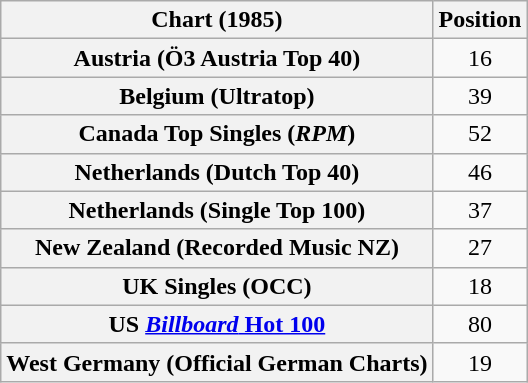<table class="wikitable sortable plainrowheaders" style="text-align:center">
<tr>
<th scope="col">Chart (1985)</th>
<th scope="col">Position</th>
</tr>
<tr>
<th scope="row">Austria (Ö3 Austria Top 40)</th>
<td>16</td>
</tr>
<tr>
<th scope="row">Belgium (Ultratop)</th>
<td>39</td>
</tr>
<tr>
<th scope="row">Canada Top Singles (<em>RPM</em>)</th>
<td>52</td>
</tr>
<tr>
<th scope="row">Netherlands (Dutch Top 40)</th>
<td>46</td>
</tr>
<tr>
<th scope="row">Netherlands (Single Top 100)</th>
<td>37</td>
</tr>
<tr>
<th scope="row">New Zealand (Recorded Music NZ)</th>
<td>27</td>
</tr>
<tr>
<th scope="row">UK Singles (OCC)</th>
<td>18</td>
</tr>
<tr>
<th scope="row">US <a href='#'><em>Billboard</em> Hot 100</a></th>
<td>80</td>
</tr>
<tr>
<th scope="row">West Germany (Official German Charts)</th>
<td>19</td>
</tr>
</table>
